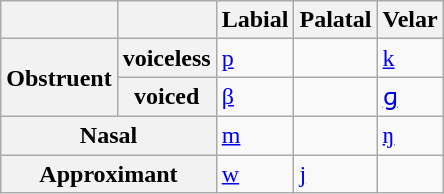<table class="wikitable">
<tr>
<th></th>
<th></th>
<th>Labial</th>
<th>Palatal</th>
<th>Velar</th>
</tr>
<tr>
<th rowspan="2">Obstruent</th>
<th>voiceless</th>
<td><a href='#'>p</a></td>
<td></td>
<td><a href='#'>k</a></td>
</tr>
<tr>
<th>voiced</th>
<td><a href='#'>β</a></td>
<td></td>
<td><a href='#'>ɡ</a></td>
</tr>
<tr>
<th colspan="2">Nasal</th>
<td><a href='#'>m</a></td>
<td></td>
<td><a href='#'>ŋ</a></td>
</tr>
<tr>
<th colspan="2">Approximant</th>
<td><a href='#'>w</a></td>
<td><a href='#'>j</a></td>
<td></td>
</tr>
</table>
